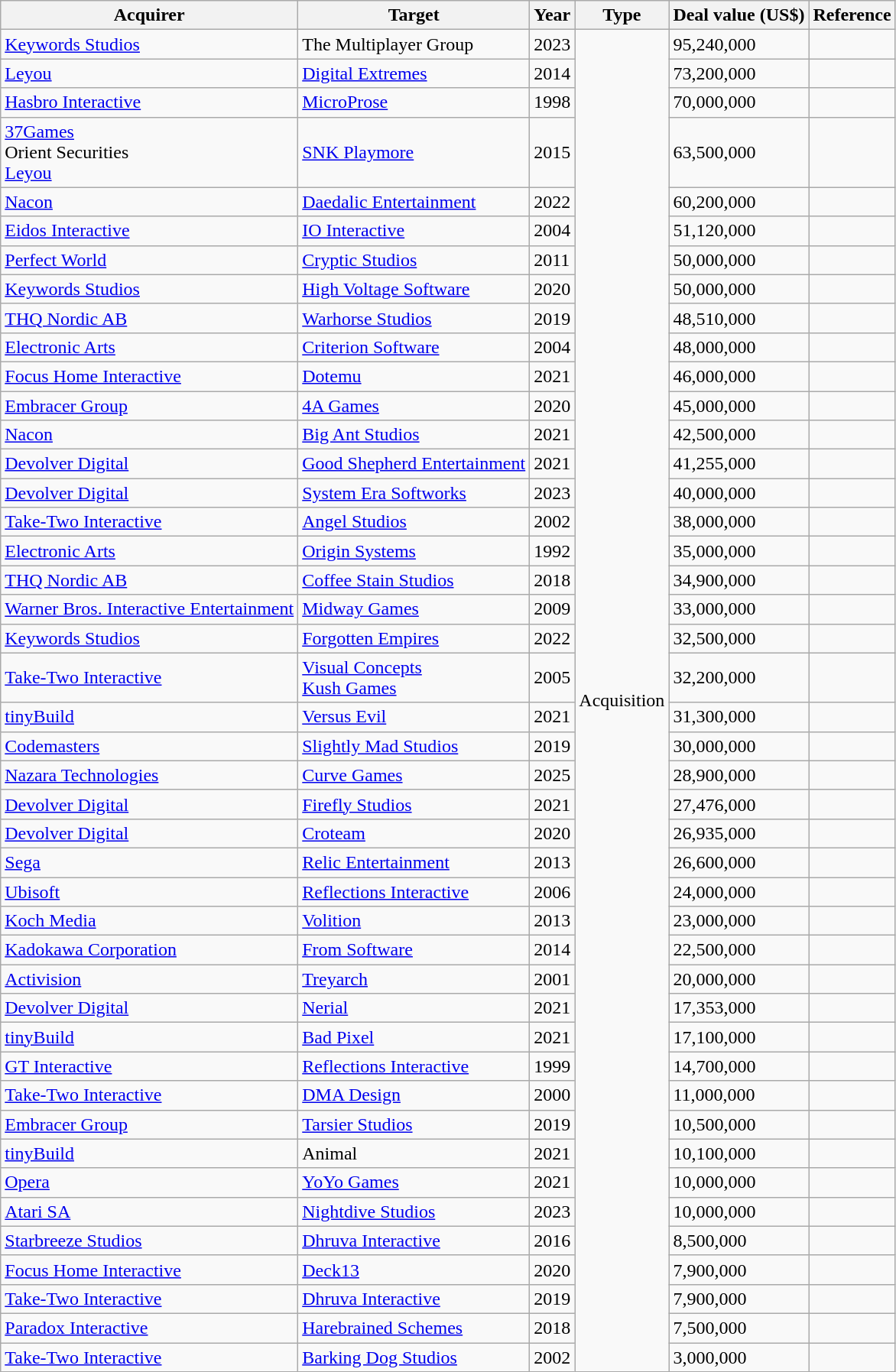<table class="wikitable sortable">
<tr>
<th>Acquirer</th>
<th>Target</th>
<th>Year</th>
<th>Type</th>
<th>Deal value (US$)</th>
<th>Reference</th>
</tr>
<tr>
<td> <a href='#'>Keywords Studios</a></td>
<td> The Multiplayer Group</td>
<td>2023</td>
<td rowspan="44">Acquisition</td>
<td>95,240,000</td>
<td></td>
</tr>
<tr>
<td> <a href='#'>Leyou</a></td>
<td> <a href='#'>Digital Extremes</a></td>
<td>2014</td>
<td>73,200,000</td>
<td></td>
</tr>
<tr>
<td> <a href='#'>Hasbro Interactive</a></td>
<td> <a href='#'>MicroProse</a></td>
<td>1998</td>
<td>70,000,000</td>
<td></td>
</tr>
<tr>
<td> <a href='#'>37Games</a> <br>  Orient Securities <br>  <a href='#'>Leyou</a></td>
<td> <a href='#'>SNK Playmore</a></td>
<td>2015</td>
<td>63,500,000</td>
<td></td>
</tr>
<tr>
<td> <a href='#'>Nacon</a></td>
<td> <a href='#'>Daedalic Entertainment</a></td>
<td>2022</td>
<td>60,200,000</td>
<td></td>
</tr>
<tr>
<td> <a href='#'>Eidos Interactive</a></td>
<td> <a href='#'>IO Interactive</a></td>
<td>2004</td>
<td>51,120,000</td>
<td></td>
</tr>
<tr>
<td> <a href='#'>Perfect World</a></td>
<td> <a href='#'>Cryptic Studios</a></td>
<td>2011</td>
<td>50,000,000</td>
<td></td>
</tr>
<tr>
<td> <a href='#'>Keywords Studios</a></td>
<td> <a href='#'>High Voltage Software</a></td>
<td>2020</td>
<td>50,000,000</td>
<td></td>
</tr>
<tr>
<td> <a href='#'>THQ Nordic AB</a></td>
<td> <a href='#'>Warhorse Studios</a></td>
<td>2019</td>
<td>48,510,000</td>
<td></td>
</tr>
<tr>
<td> <a href='#'>Electronic Arts</a></td>
<td> <a href='#'>Criterion Software</a></td>
<td>2004</td>
<td>48,000,000</td>
<td></td>
</tr>
<tr>
<td> <a href='#'>Focus Home Interactive</a></td>
<td> <a href='#'>Dotemu</a></td>
<td>2021</td>
<td>46,000,000</td>
<td></td>
</tr>
<tr>
<td> <a href='#'>Embracer Group</a></td>
<td>  <a href='#'>4A Games</a></td>
<td>2020</td>
<td>45,000,000</td>
<td></td>
</tr>
<tr>
<td> <a href='#'>Nacon</a></td>
<td> <a href='#'>Big Ant Studios</a></td>
<td>2021</td>
<td>42,500,000</td>
<td></td>
</tr>
<tr>
<td> <a href='#'>Devolver Digital</a></td>
<td> <a href='#'>Good Shepherd Entertainment</a></td>
<td>2021</td>
<td>41,255,000</td>
<td></td>
</tr>
<tr>
<td> <a href='#'>Devolver Digital</a></td>
<td> <a href='#'>System Era Softworks</a></td>
<td>2023</td>
<td>40,000,000</td>
<td></td>
</tr>
<tr>
<td> <a href='#'>Take-Two Interactive</a></td>
<td> <a href='#'>Angel Studios</a></td>
<td>2002</td>
<td>38,000,000</td>
<td></td>
</tr>
<tr>
<td> <a href='#'>Electronic Arts</a></td>
<td> <a href='#'>Origin Systems</a></td>
<td>1992</td>
<td>35,000,000</td>
<td></td>
</tr>
<tr>
<td> <a href='#'>THQ Nordic AB</a></td>
<td> <a href='#'>Coffee Stain Studios</a></td>
<td>2018</td>
<td>34,900,000</td>
<td></td>
</tr>
<tr>
<td> <a href='#'>Warner Bros. Interactive Entertainment</a></td>
<td> <a href='#'>Midway Games</a></td>
<td>2009</td>
<td>33,000,000</td>
<td></td>
</tr>
<tr>
<td> <a href='#'>Keywords Studios</a></td>
<td> <a href='#'>Forgotten Empires</a></td>
<td>2022</td>
<td>32,500,000</td>
<td></td>
</tr>
<tr>
<td> <a href='#'>Take-Two Interactive</a></td>
<td> <a href='#'>Visual Concepts</a> <br>  <a href='#'>Kush Games</a></td>
<td>2005</td>
<td>32,200,000</td>
<td></td>
</tr>
<tr>
<td> <a href='#'>tinyBuild</a></td>
<td> <a href='#'>Versus Evil</a></td>
<td>2021</td>
<td>31,300,000</td>
<td></td>
</tr>
<tr>
<td> <a href='#'>Codemasters</a></td>
<td> <a href='#'>Slightly Mad Studios</a></td>
<td>2019</td>
<td>30,000,000</td>
<td></td>
</tr>
<tr>
<td> <a href='#'>Nazara Technologies</a></td>
<td> <a href='#'>Curve Games</a></td>
<td>2025</td>
<td>28,900,000</td>
<td></td>
</tr>
<tr>
<td> <a href='#'>Devolver Digital</a></td>
<td> <a href='#'>Firefly Studios</a></td>
<td>2021</td>
<td>27,476,000</td>
<td></td>
</tr>
<tr>
<td> <a href='#'>Devolver Digital</a></td>
<td> <a href='#'>Croteam</a></td>
<td>2020</td>
<td>26,935,000</td>
<td></td>
</tr>
<tr>
<td> <a href='#'>Sega</a></td>
<td> <a href='#'>Relic Entertainment</a></td>
<td>2013</td>
<td>26,600,000</td>
<td></td>
</tr>
<tr>
<td> <a href='#'>Ubisoft</a></td>
<td> <a href='#'>Reflections Interactive</a></td>
<td>2006</td>
<td>24,000,000</td>
<td></td>
</tr>
<tr>
<td>  <a href='#'>Koch Media</a></td>
<td> <a href='#'>Volition</a></td>
<td>2013</td>
<td>23,000,000</td>
<td></td>
</tr>
<tr>
<td> <a href='#'>Kadokawa Corporation</a></td>
<td> <a href='#'>From Software</a></td>
<td>2014</td>
<td>22,500,000</td>
<td></td>
</tr>
<tr>
<td> <a href='#'>Activision</a></td>
<td> <a href='#'>Treyarch</a></td>
<td>2001</td>
<td>20,000,000</td>
<td></td>
</tr>
<tr>
<td> <a href='#'>Devolver Digital</a></td>
<td> <a href='#'>Nerial</a></td>
<td>2021</td>
<td>17,353,000</td>
<td></td>
</tr>
<tr>
<td> <a href='#'>tinyBuild</a></td>
<td> <a href='#'>Bad Pixel</a></td>
<td>2021</td>
<td>17,100,000</td>
<td></td>
</tr>
<tr>
<td> <a href='#'>GT Interactive</a></td>
<td> <a href='#'>Reflections Interactive</a></td>
<td>1999</td>
<td>14,700,000</td>
<td></td>
</tr>
<tr>
<td> <a href='#'>Take-Two Interactive</a></td>
<td> <a href='#'>DMA Design</a></td>
<td>2000</td>
<td>11,000,000</td>
<td></td>
</tr>
<tr>
<td> <a href='#'>Embracer Group</a></td>
<td> <a href='#'>Tarsier Studios</a></td>
<td>2019</td>
<td>10,500,000</td>
<td></td>
</tr>
<tr>
<td> <a href='#'>tinyBuild</a></td>
<td> Animal</td>
<td>2021</td>
<td>10,100,000</td>
<td></td>
</tr>
<tr>
<td> <a href='#'>Opera</a></td>
<td> <a href='#'>YoYo Games</a></td>
<td>2021</td>
<td>10,000,000</td>
<td></td>
</tr>
<tr>
<td> <a href='#'>Atari SA</a></td>
<td> <a href='#'>Nightdive Studios</a></td>
<td>2023</td>
<td>10,000,000</td>
<td></td>
</tr>
<tr>
<td> <a href='#'>Starbreeze Studios</a></td>
<td> <a href='#'>Dhruva Interactive</a></td>
<td>2016</td>
<td>8,500,000</td>
<td></td>
</tr>
<tr>
<td> <a href='#'>Focus Home Interactive</a></td>
<td> <a href='#'>Deck13</a></td>
<td>2020</td>
<td>7,900,000</td>
<td></td>
</tr>
<tr>
<td> <a href='#'>Take-Two Interactive</a></td>
<td> <a href='#'>Dhruva Interactive</a></td>
<td>2019</td>
<td>7,900,000</td>
<td></td>
</tr>
<tr>
<td> <a href='#'>Paradox Interactive</a></td>
<td> <a href='#'>Harebrained Schemes</a></td>
<td>2018</td>
<td>7,500,000</td>
<td></td>
</tr>
<tr>
<td> <a href='#'>Take-Two Interactive</a></td>
<td> <a href='#'>Barking Dog Studios</a></td>
<td>2002</td>
<td>3,000,000</td>
<td></td>
</tr>
</table>
